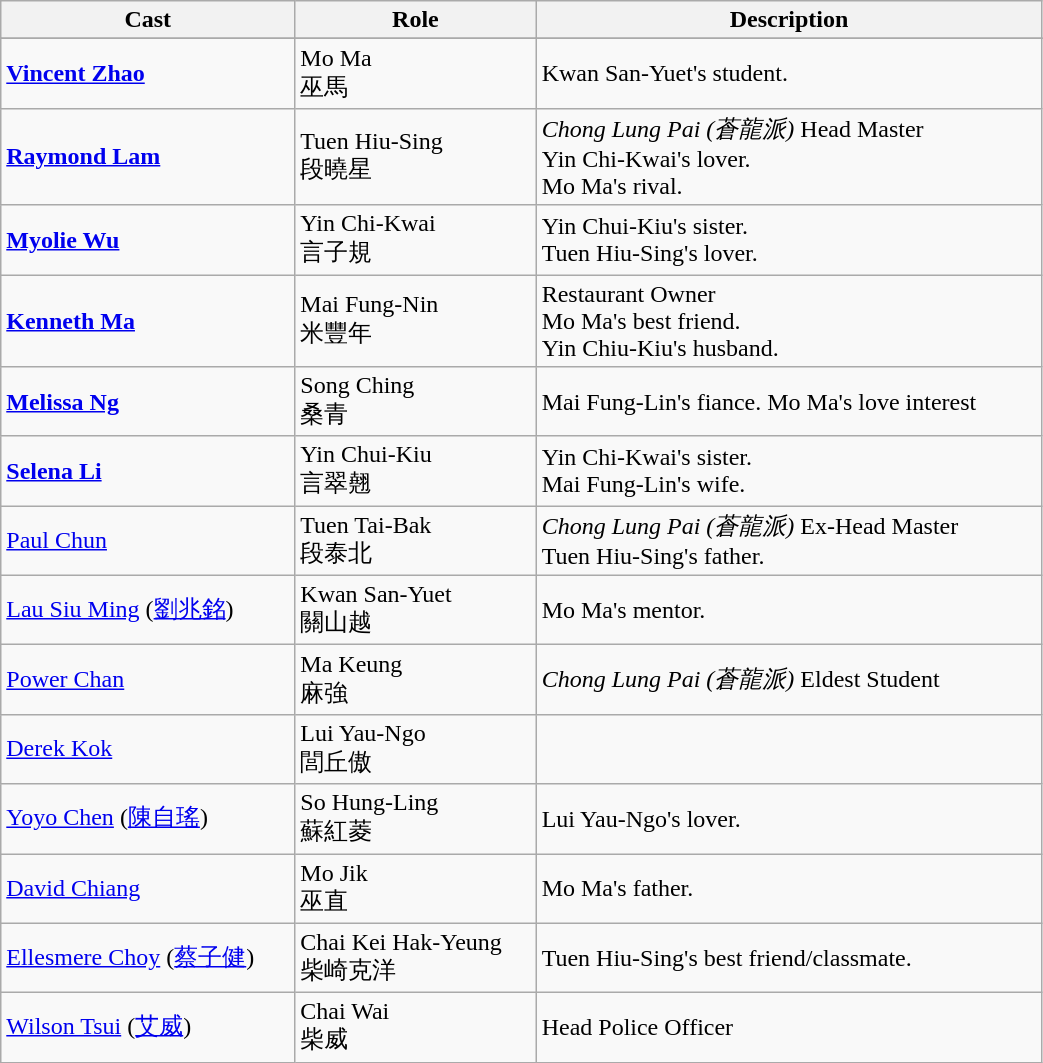<table class="wikitable" width="55%">
<tr>
<th>Cast</th>
<th>Role</th>
<th>Description</th>
</tr>
<tr>
</tr>
<tr>
<td><strong><a href='#'>Vincent Zhao</a></strong></td>
<td>Mo Ma <br> 巫馬</td>
<td>Kwan San-Yuet's student.</td>
</tr>
<tr>
<td><strong><a href='#'>Raymond Lam</a></strong></td>
<td>Tuen Hiu-Sing <br> 段曉星</td>
<td><em>Chong Lung Pai (蒼龍派)</em> Head Master <br> Yin Chi-Kwai's lover. <br> Mo Ma's rival.</td>
</tr>
<tr>
<td><strong><a href='#'>Myolie Wu</a></strong></td>
<td>Yin Chi-Kwai <br> 言子規</td>
<td>Yin Chui-Kiu's sister. <br> Tuen Hiu-Sing's lover.</td>
</tr>
<tr>
<td><strong><a href='#'>Kenneth Ma</a></strong></td>
<td>Mai Fung-Nin <br> 米豐年</td>
<td>Restaurant Owner <br> Mo Ma's best friend. <br> Yin Chiu-Kiu's husband.</td>
</tr>
<tr>
<td><strong><a href='#'>Melissa Ng</a></strong></td>
<td>Song Ching <br> 桑青</td>
<td>Mai Fung-Lin's fiance. Mo Ma's love interest</td>
</tr>
<tr>
<td><strong><a href='#'>Selena Li</a></strong></td>
<td>Yin Chui-Kiu <br> 言翠翹</td>
<td>Yin Chi-Kwai's sister. <br> Mai Fung-Lin's wife.</td>
</tr>
<tr>
<td><a href='#'>Paul Chun</a></td>
<td>Tuen Tai-Bak <br> 段泰北</td>
<td><em>Chong Lung Pai (蒼龍派)</em> Ex-Head Master <br> Tuen Hiu-Sing's father.</td>
</tr>
<tr>
<td><a href='#'>Lau Siu Ming</a> (<a href='#'>劉兆銘</a>)</td>
<td>Kwan San-Yuet <br> 關山越</td>
<td>Mo Ma's mentor.</td>
</tr>
<tr>
<td><a href='#'>Power Chan</a></td>
<td>Ma Keung <br> 麻強</td>
<td><em>Chong Lung Pai (蒼龍派)</em> Eldest Student</td>
</tr>
<tr>
<td><a href='#'>Derek Kok</a></td>
<td>Lui Yau-Ngo <br> 閭丘傲</td>
<td></td>
</tr>
<tr>
<td><a href='#'>Yoyo Chen</a> (<a href='#'>陳自瑤</a>)</td>
<td>So Hung-Ling <br> 蘇紅菱</td>
<td>Lui Yau-Ngo's lover.</td>
</tr>
<tr>
<td><a href='#'>David Chiang</a></td>
<td>Mo Jik <br> 巫直</td>
<td>Mo Ma's father.</td>
</tr>
<tr>
<td><a href='#'>Ellesmere Choy</a> (<a href='#'>蔡子健</a>)</td>
<td>Chai Kei Hak-Yeung <br> 柴崎克洋</td>
<td>Tuen Hiu-Sing's best friend/classmate.</td>
</tr>
<tr>
<td><a href='#'>Wilson Tsui</a> (<a href='#'>艾威</a>)</td>
<td>Chai Wai <br> 柴威</td>
<td>Head Police Officer</td>
</tr>
</table>
